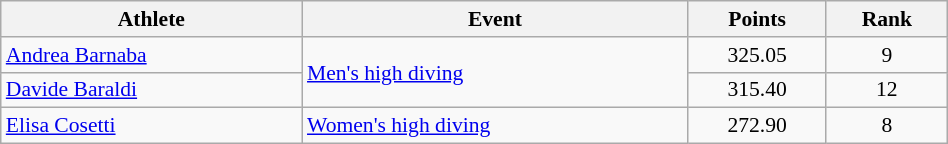<table class="wikitable" style="text-align:center; font-size:90%; width:50%;">
<tr>
<th>Athlete</th>
<th>Event</th>
<th>Points</th>
<th>Rank</th>
</tr>
<tr>
<td align=left><a href='#'>Andrea Barnaba</a></td>
<td align=left rowspan=2><a href='#'>Men's high diving</a></td>
<td>325.05</td>
<td>9</td>
</tr>
<tr>
<td align=left><a href='#'>Davide Baraldi</a></td>
<td>315.40</td>
<td>12</td>
</tr>
<tr>
<td align=left><a href='#'>Elisa Cosetti</a></td>
<td align=left><a href='#'>Women's high diving</a></td>
<td>272.90</td>
<td>8</td>
</tr>
</table>
